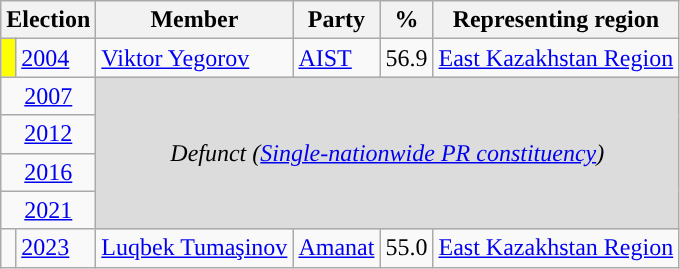<table class="wikitable">
<tr>
<th colspan="2">Election</th>
<th>Member</th>
<th>Party</th>
<th>%</th>
<th>Representing region</th>
</tr>
<tr>
<td style="background-color:#FFFF03"></td>
<td><a href='#'>2004</a></td>
<td><a href='#'>Viktor Yegorov</a></td>
<td><a href='#'>AIST</a></td>
<td align="right">56.9</td>
<td align="center"><a href='#'>East Kazakhstan Region</a></td>
</tr>
<tr>
<td colspan="2" align="center"><a href='#'>2007</a></td>
<td colspan="4" rowspan="4" align="center" style="background-color:#DCDCDC"><em>Defunct (<a href='#'>Single-nationwide PR constituency</a>)</em></td>
</tr>
<tr>
<td colspan="2" align="center"><a href='#'>2012</a></td>
</tr>
<tr>
<td colspan="2" align="center"><a href='#'>2016</a></td>
</tr>
<tr>
<td colspan="2" align="center"><a href='#'>2021</a></td>
</tr>
<tr>
<td style="background-color: "></td>
<td><a href='#'>2023</a></td>
<td><a href='#'>Luqbek Tumaşinov</a></td>
<td><a href='#'>Amanat</a></td>
<td align="right">55.0</td>
<td align="center"><a href='#'>East Kazakhstan Region</a></td>
</tr>
</table>
